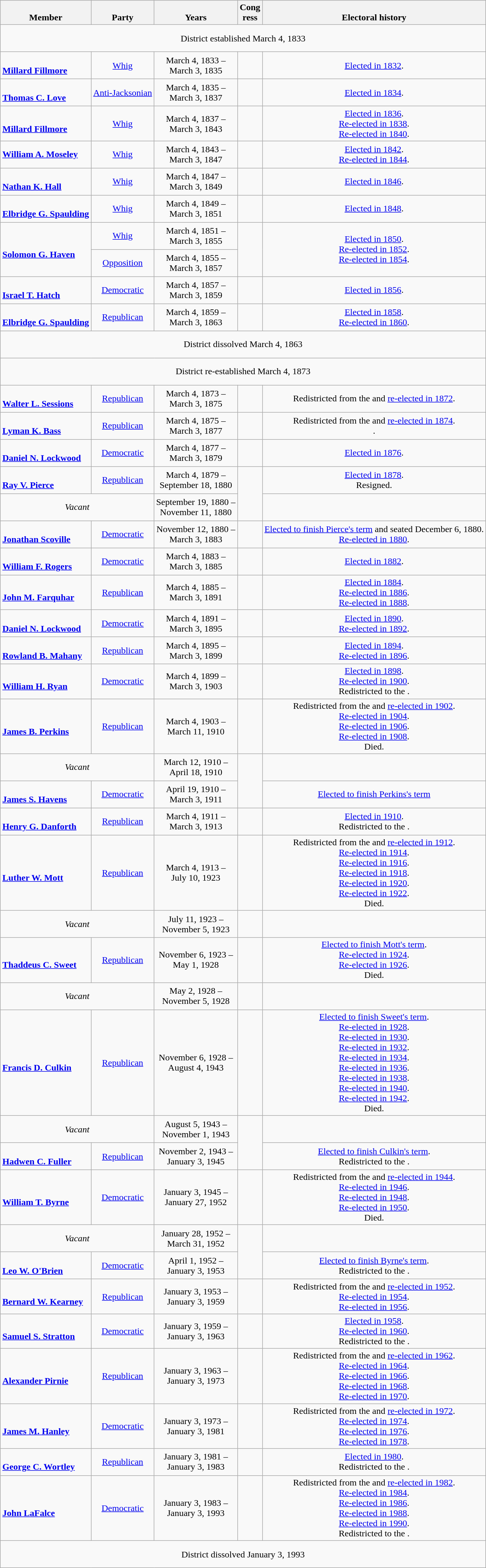<table class=wikitable style="text-align:center">
<tr valign=bottom>
<th>Member</th>
<th>Party</th>
<th>Years</th>
<th>Cong<br>ress</th>
<th>Electoral history</th>
</tr>
<tr style="height:3em">
<td colspan=5>District established March 4, 1833</td>
</tr>
<tr style="height:3em">
<td align=left><br><strong><a href='#'>Millard Fillmore</a></strong><br></td>
<td><a href='#'>Whig</a></td>
<td nowrap>March 4, 1833 –<br>March 3, 1835</td>
<td></td>
<td><a href='#'>Elected in 1832</a>.<br></td>
</tr>
<tr style="height:3em">
<td align=left><br><strong><a href='#'>Thomas C. Love</a></strong><br></td>
<td><a href='#'>Anti-Jacksonian</a></td>
<td nowrap>March 4, 1835 –<br>March 3, 1837</td>
<td></td>
<td><a href='#'>Elected in 1834</a>.<br></td>
</tr>
<tr style="height:3em">
<td align=left><br><strong><a href='#'>Millard Fillmore</a></strong><br></td>
<td><a href='#'>Whig</a></td>
<td nowrap>March 4, 1837 –<br>March 3, 1843</td>
<td></td>
<td><a href='#'>Elected in 1836</a>.<br><a href='#'>Re-elected in 1838</a>.<br><a href='#'>Re-elected in 1840</a>.<br></td>
</tr>
<tr style="height:3em">
<td align=left><strong><a href='#'>William A. Moseley</a></strong><br></td>
<td><a href='#'>Whig</a></td>
<td nowrap>March 4, 1843 –<br>March 3, 1847</td>
<td></td>
<td><a href='#'>Elected in 1842</a>.<br><a href='#'>Re-elected in 1844</a>.<br></td>
</tr>
<tr style="height:3em">
<td align=left><br><strong><a href='#'>Nathan K. Hall</a></strong><br></td>
<td><a href='#'>Whig</a></td>
<td nowrap>March 4, 1847 –<br>March 3, 1849</td>
<td></td>
<td><a href='#'>Elected in 1846</a>.<br></td>
</tr>
<tr style="height:3em">
<td align=left><br><strong><a href='#'>Elbridge G. Spaulding</a></strong><br></td>
<td><a href='#'>Whig</a></td>
<td nowrap>March 4, 1849 –<br>March 3, 1851</td>
<td></td>
<td><a href='#'>Elected in 1848</a>.<br></td>
</tr>
<tr style="height:3em">
<td align=left rowspan=2><br><strong><a href='#'>Solomon G. Haven</a></strong><br></td>
<td><a href='#'>Whig</a></td>
<td nowrap>March 4, 1851 –<br>March 3, 1855</td>
<td rowspan=2></td>
<td rowspan=2><a href='#'>Elected in 1850</a>.<br><a href='#'>Re-elected in 1852</a>.<br><a href='#'>Re-elected in 1854</a>.<br></td>
</tr>
<tr style="height:3em">
<td><a href='#'>Opposition</a></td>
<td nowrap>March 4, 1855 –<br>March 3, 1857</td>
</tr>
<tr style="height:3em">
<td align=left><br><strong><a href='#'>Israel T. Hatch</a></strong><br></td>
<td><a href='#'>Democratic</a></td>
<td nowrap>March 4, 1857 –<br>March 3, 1859</td>
<td></td>
<td><a href='#'>Elected in 1856</a>.<br></td>
</tr>
<tr style="height:3em">
<td align=left><br><strong><a href='#'>Elbridge G. Spaulding</a></strong><br></td>
<td><a href='#'>Republican</a></td>
<td nowrap>March 4, 1859 –<br>March 3, 1863</td>
<td></td>
<td><a href='#'>Elected in 1858</a>.<br><a href='#'>Re-elected in 1860</a>.<br></td>
</tr>
<tr style="height:3em">
<td colspan=5>District dissolved March 4, 1863</td>
</tr>
<tr style="height:3em">
<td colspan=5>District re-established March 4, 1873</td>
</tr>
<tr style="height:3em">
<td align=left><br><strong><a href='#'>Walter L. Sessions</a></strong><br></td>
<td><a href='#'>Republican</a></td>
<td nowrap>March 4, 1873 –<br>March 3, 1875</td>
<td></td>
<td>Redistricted from the  and <a href='#'>re-elected in 1872</a>.<br></td>
</tr>
<tr style="height:3em">
<td align=left><br><strong><a href='#'>Lyman K. Bass</a></strong><br></td>
<td><a href='#'>Republican</a></td>
<td nowrap>March 4, 1875 –<br>March 3, 1877</td>
<td></td>
<td>Redistricted from the  and <a href='#'>re-elected in 1874</a>.<br>.<br></td>
</tr>
<tr style="height:3em">
<td align=left><br><strong><a href='#'>Daniel N. Lockwood</a></strong><br></td>
<td><a href='#'>Democratic</a></td>
<td nowrap>March 4, 1877 –<br>March 3, 1879</td>
<td></td>
<td><a href='#'>Elected in 1876</a>.<br></td>
</tr>
<tr style="height:3em">
<td align=left><br><strong><a href='#'>Ray V. Pierce</a></strong><br></td>
<td><a href='#'>Republican</a></td>
<td nowrap>March 4, 1879 –<br>September 18, 1880</td>
<td rowspan=2></td>
<td><a href='#'>Elected in 1878</a>.<br>Resigned.</td>
</tr>
<tr style="height:3em">
<td colspan=2><em>Vacant</em></td>
<td nowrap>September 19, 1880 –<br>November 11, 1880</td>
<td></td>
</tr>
<tr style="height:3em">
<td align=left><br><strong><a href='#'>Jonathan Scoville</a></strong><br></td>
<td><a href='#'>Democratic</a></td>
<td nowrap>November 12, 1880 –<br>March 3, 1883</td>
<td></td>
<td><a href='#'>Elected to finish Pierce's term</a> and seated December 6, 1880.<br><a href='#'>Re-elected in 1880</a>.</td>
</tr>
<tr style="height:3em">
<td align=left><br><strong><a href='#'>William F. Rogers</a></strong><br></td>
<td><a href='#'>Democratic</a></td>
<td nowrap>March 4, 1883 –<br>March 3, 1885</td>
<td></td>
<td><a href='#'>Elected in 1882</a>.<br></td>
</tr>
<tr style="height:3em">
<td align=left><br><strong><a href='#'>John M. Farquhar</a></strong><br></td>
<td><a href='#'>Republican</a></td>
<td nowrap>March 4, 1885 –<br>March 3, 1891</td>
<td></td>
<td><a href='#'>Elected in 1884</a>.<br><a href='#'>Re-elected in 1886</a>.<br><a href='#'>Re-elected in 1888</a>.<br></td>
</tr>
<tr style="height:3em">
<td align=left><br><strong><a href='#'>Daniel N. Lockwood</a></strong><br></td>
<td><a href='#'>Democratic</a></td>
<td nowrap>March 4, 1891 –<br>March 3, 1895</td>
<td></td>
<td><a href='#'>Elected in 1890</a>.<br><a href='#'>Re-elected in 1892</a>.<br></td>
</tr>
<tr style="height:3em">
<td align=left><br><strong><a href='#'>Rowland B. Mahany</a></strong><br></td>
<td><a href='#'>Republican</a></td>
<td nowrap>March 4, 1895 –<br>March 3, 1899</td>
<td></td>
<td><a href='#'>Elected in 1894</a>.<br><a href='#'>Re-elected in 1896</a>.<br></td>
</tr>
<tr style="height:3em">
<td align=left><br><strong><a href='#'>William H. Ryan</a></strong><br></td>
<td><a href='#'>Democratic</a></td>
<td nowrap>March 4, 1899 –<br>March 3, 1903</td>
<td></td>
<td><a href='#'>Elected in 1898</a>.<br><a href='#'>Re-elected in 1900</a>.<br>Redistricted to the .</td>
</tr>
<tr style="height:3em">
<td align=left><br><strong><a href='#'>James B. Perkins</a></strong><br></td>
<td><a href='#'>Republican</a></td>
<td nowrap>March 4, 1903 –<br>March 11, 1910</td>
<td></td>
<td>Redistricted from the  and <a href='#'>re-elected in 1902</a>.<br><a href='#'>Re-elected in 1904</a>.<br><a href='#'>Re-elected in 1906</a>.<br><a href='#'>Re-elected in 1908</a>.<br>Died.</td>
</tr>
<tr style="height:3em">
<td colspan=2><em>Vacant</em></td>
<td nowrap>March 12, 1910 –<br>April 18, 1910</td>
<td rowspan=2></td>
<td></td>
</tr>
<tr style="height:3em">
<td align=left><br><strong><a href='#'>James S. Havens</a></strong><br></td>
<td><a href='#'>Democratic</a></td>
<td nowrap>April 19, 1910 –<br>March 3, 1911</td>
<td><a href='#'>Elected to finish Perkins's term</a><br></td>
</tr>
<tr style="height:3em">
<td align=left><br><strong><a href='#'>Henry G. Danforth</a></strong><br></td>
<td><a href='#'>Republican</a></td>
<td nowrap>March 4, 1911 –<br>March 3, 1913</td>
<td></td>
<td><a href='#'>Elected in 1910</a>.<br>Redistricted to the .</td>
</tr>
<tr style="height:3em">
<td align=left><br><strong><a href='#'>Luther W. Mott</a></strong><br></td>
<td><a href='#'>Republican</a></td>
<td nowrap>March 4, 1913 –<br>July 10, 1923</td>
<td></td>
<td>Redistricted from the  and <a href='#'>re-elected in 1912</a>.<br><a href='#'>Re-elected in 1914</a>.<br><a href='#'>Re-elected in 1916</a>.<br><a href='#'>Re-elected in 1918</a>.<br><a href='#'>Re-elected in 1920</a>.<br><a href='#'>Re-elected in 1922</a>.<br>Died.</td>
</tr>
<tr style="height:3em">
<td colspan=2><em>Vacant</em></td>
<td nowrap>July 11, 1923 –<br>November 5, 1923</td>
<td></td>
<td></td>
</tr>
<tr style="height:3em">
<td align=left><br><strong><a href='#'>Thaddeus C. Sweet</a></strong><br></td>
<td><a href='#'>Republican</a></td>
<td nowrap>November 6, 1923 –<br>May 1, 1928</td>
<td></td>
<td><a href='#'>Elected to finish Mott's term</a>.<br><a href='#'>Re-elected in 1924</a>.<br><a href='#'>Re-elected in 1926</a>.<br>Died.</td>
</tr>
<tr style="height:3em">
<td colspan=2><em>Vacant</em></td>
<td nowrap>May 2, 1928 –<br>November 5, 1928</td>
<td></td>
<td></td>
</tr>
<tr style="height:3em">
<td align=left><br><strong><a href='#'>Francis D. Culkin</a></strong><br></td>
<td><a href='#'>Republican</a></td>
<td nowrap>November 6, 1928 –<br>August 4, 1943</td>
<td></td>
<td><a href='#'>Elected to finish Sweet's term</a>.<br><a href='#'>Re-elected in 1928</a>.<br><a href='#'>Re-elected in 1930</a>.<br><a href='#'>Re-elected in 1932</a>.<br><a href='#'>Re-elected in 1934</a>.<br><a href='#'>Re-elected in 1936</a>.<br><a href='#'>Re-elected in 1938</a>.<br><a href='#'>Re-elected in 1940</a>.<br><a href='#'>Re-elected in 1942</a>.<br>Died.</td>
</tr>
<tr style="height:3em">
<td colspan=2><em>Vacant</em></td>
<td nowrap>August 5, 1943 –<br>November 1, 1943</td>
<td rowspan=2></td>
<td></td>
</tr>
<tr style="height:3em">
<td align=left><br><strong><a href='#'>Hadwen C. Fuller</a></strong><br></td>
<td><a href='#'>Republican</a></td>
<td nowrap>November 2, 1943 –<br>January 3, 1945</td>
<td><a href='#'>Elected to finish Culkin's term</a>.<br>Redistricted to the .</td>
</tr>
<tr style="height:3em">
<td align=left><br><strong><a href='#'>William T. Byrne</a></strong><br></td>
<td><a href='#'>Democratic</a></td>
<td nowrap>January 3, 1945 –<br>January 27, 1952</td>
<td></td>
<td>Redistricted from the  and <a href='#'>re-elected in 1944</a>.<br><a href='#'>Re-elected in 1946</a>.<br><a href='#'>Re-elected in 1948</a>.<br><a href='#'>Re-elected in 1950</a>.<br>Died.</td>
</tr>
<tr style="height:3em">
<td colspan=2><em>Vacant</em></td>
<td nowrap>January 28, 1952 –<br>March 31, 1952</td>
<td rowspan=2></td>
<td></td>
</tr>
<tr style="height:3em">
<td align=left><br><strong><a href='#'>Leo W. O'Brien</a></strong><br></td>
<td><a href='#'>Democratic</a></td>
<td nowrap>April 1, 1952 –<br>January 3, 1953</td>
<td><a href='#'>Elected to finish Byrne's term</a>.<br>Redistricted to the .</td>
</tr>
<tr style="height:3em">
<td align=left><br><strong><a href='#'>Bernard W. Kearney</a></strong><br></td>
<td><a href='#'>Republican</a></td>
<td nowrap>January 3, 1953 –<br>January 3, 1959</td>
<td></td>
<td>Redistricted from the  and <a href='#'>re-elected in 1952</a>.<br><a href='#'>Re-elected in 1954</a>.<br><a href='#'>Re-elected in 1956</a>.<br></td>
</tr>
<tr style="height:3em">
<td align=left><br><strong><a href='#'>Samuel S. Stratton</a></strong><br></td>
<td><a href='#'>Democratic</a></td>
<td nowrap>January 3, 1959 –<br>January 3, 1963</td>
<td></td>
<td><a href='#'>Elected in 1958</a>.<br><a href='#'>Re-elected in 1960</a>.<br>Redistricted to the .</td>
</tr>
<tr style="height:3em">
<td align=left><br><strong><a href='#'>Alexander Pirnie</a></strong><br></td>
<td><a href='#'>Republican</a></td>
<td nowrap>January 3, 1963 –<br>January 3, 1973</td>
<td></td>
<td>Redistricted from the  and <a href='#'>re-elected in 1962</a>.<br><a href='#'>Re-elected in 1964</a>.<br><a href='#'>Re-elected in 1966</a>.<br><a href='#'>Re-elected in 1968</a>.<br><a href='#'>Re-elected in 1970</a>.<br></td>
</tr>
<tr style="height:3em">
<td align=left><br><strong><a href='#'>James M. Hanley</a></strong><br></td>
<td><a href='#'>Democratic</a></td>
<td nowrap>January 3, 1973 –<br>January 3, 1981</td>
<td></td>
<td>Redistricted from the  and <a href='#'>re-elected in 1972</a>.<br><a href='#'>Re-elected in 1974</a>.<br><a href='#'>Re-elected in 1976</a>.<br><a href='#'>Re-elected in 1978</a>.<br></td>
</tr>
<tr style="height:3em">
<td align=left><br><strong><a href='#'>George C. Wortley</a></strong><br></td>
<td><a href='#'>Republican</a></td>
<td nowrap>January 3, 1981 –<br>January 3, 1983</td>
<td></td>
<td><a href='#'>Elected in 1980</a>.<br>Redistricted to the .</td>
</tr>
<tr style="height:3em">
<td align=left><br><strong><a href='#'>John LaFalce</a></strong><br></td>
<td><a href='#'>Democratic</a></td>
<td nowrap>January 3, 1983 –<br>January 3, 1993</td>
<td></td>
<td>Redistricted from the  and <a href='#'>re-elected in 1982</a>.<br><a href='#'>Re-elected in 1984</a>.<br><a href='#'>Re-elected in 1986</a>.<br><a href='#'>Re-elected in 1988</a>.<br><a href='#'>Re-elected in 1990</a>.<br>Redistricted to the .</td>
</tr>
<tr style="height:3em">
<td colspan=5>District dissolved January 3, 1993</td>
</tr>
</table>
